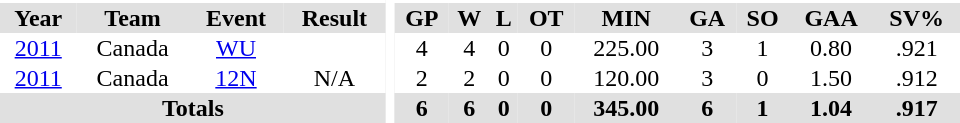<table border="0" cellpadding="1" cellspacing="0" style="text-align:center; width:40em">
<tr ALIGN="center" bgcolor="#e0e0e0">
<th colspan="4" style="background:#fff;"></th>
<th rowspan="99" style="background:#fff;"></th>
</tr>
<tr style="background:#e0e0e0; text-align:center;">
<th>Year</th>
<th>Team</th>
<th>Event</th>
<th>Result</th>
<th rowspan="99" style="background:#fff;"></th>
<th>GP</th>
<th>W</th>
<th>L</th>
<th>OT</th>
<th>MIN</th>
<th>GA</th>
<th>SO</th>
<th>GAA</th>
<th>SV%</th>
</tr>
<tr>
<td><a href='#'>2011</a></td>
<td>Canada</td>
<td><a href='#'>WU</a></td>
<td></td>
<td>4</td>
<td>4</td>
<td>0</td>
<td>0</td>
<td>225.00</td>
<td>3</td>
<td>1</td>
<td>0.80</td>
<td>.921</td>
</tr>
<tr>
<td><a href='#'>2011</a></td>
<td>Canada</td>
<td><a href='#'>12N</a></td>
<td>N/A</td>
<td>2</td>
<td>2</td>
<td>0</td>
<td>0</td>
<td>120.00</td>
<td>3</td>
<td>0</td>
<td>1.50</td>
<td>.912</td>
</tr>
<tr style="background:#e0e0e0;">
<th colspan=4>Totals</th>
<th>6</th>
<th>6</th>
<th>0</th>
<th>0</th>
<th>345.00</th>
<th>6</th>
<th>1</th>
<th>1.04</th>
<th>.917</th>
</tr>
</table>
